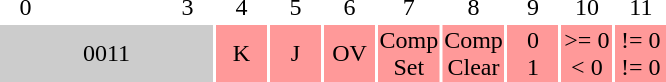<table>
<tr>
<td style="width:2em; text-align:center;">0</td>
<td style="width:2em;"></td>
<td style="width:2em;"></td>
<td style="width:2em; text-align:center">3</td>
<td style="width:2em; text-align:center">4</td>
<td style="width:2em; text-align:center">5</td>
<td style="width:2em; text-align:center">6</td>
<td style="width:2em; text-align:center">7</td>
<td style="width:2em; text-align:center">8</td>
<td style="width:2em; text-align:center">9</td>
<td style="width:2em; text-align:center">10</td>
<td style="width:2em; text-align:center;">11</td>
</tr>
<tr>
<td colspan="4" style="text-align:center; background-color:#CCCCCC;">0011</td>
<td colspan="1" style="text-align:center; background-color:#FF9999;">K</td>
<td colspan="1" style="text-align:center; background-color:#FF9999;">J</td>
<td colspan="1" style="text-align:center; background-color:#FF9999;">OV</td>
<td colspan="1" style="text-align:center; background-color:#FF9999;">Comp Set</td>
<td colspan="1" style="text-align:center; background-color:#FF9999;">Comp Clear</td>
<td colspan="1" style="text-align:center; background-color:#FF9999;">0<br>1</td>
<td colspan="1" style="text-align:center; background-color:#FF9999;">>= 0<br>< 0</td>
<td colspan="1" style="text-align:center; background-color:#FF9999;">!= 0<br>!= 0</td>
</tr>
</table>
